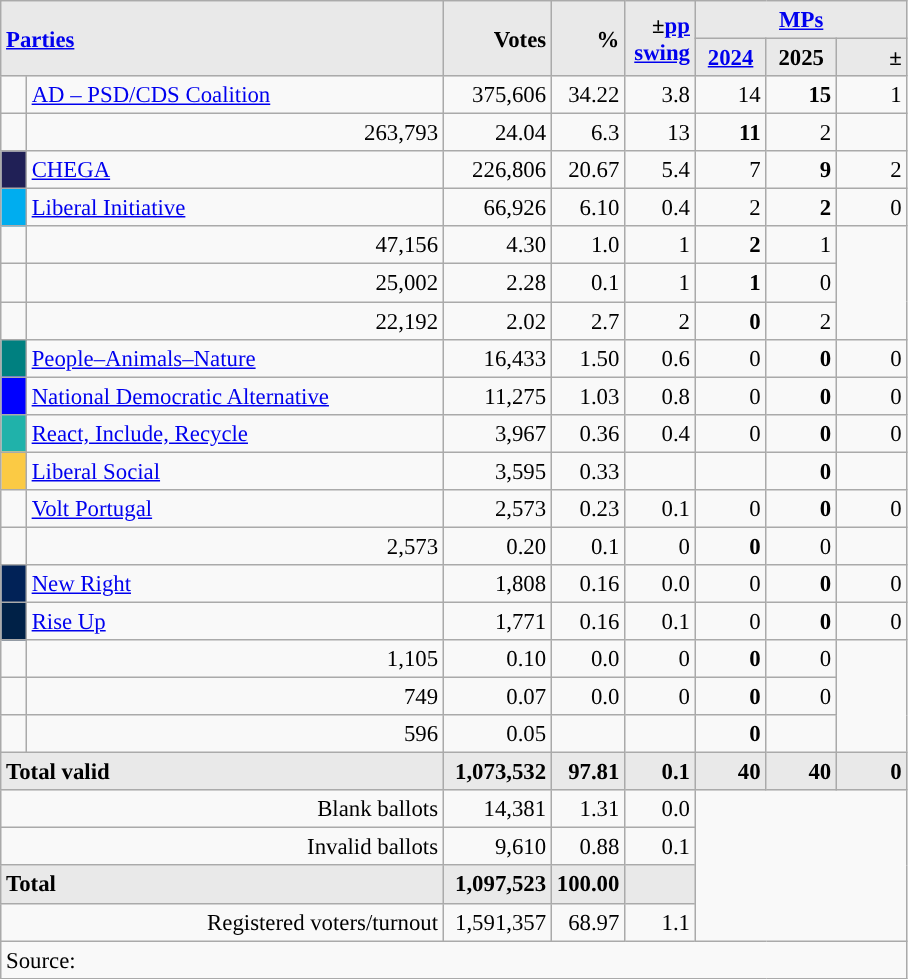<table class="wikitable" style="text-align:right; font-size:95%;">
<tr>
<th rowspan="2" colspan="2" style="background:#e9e9e9; text-align:left;" alignleft><a href='#'>Parties</a></th>
<th rowspan="2" style="background:#e9e9e9; text-align:right;">Votes</th>
<th rowspan="2" style="background:#e9e9e9; text-align:right;">%</th>
<th rowspan="2" style="background:#e9e9e9; text-align:right;">±<a href='#'>pp</a> <a href='#'>swing</a></th>
<th colspan="3" style="background:#e9e9e9; text-align:center;"><a href='#'>MPs</a></th>
</tr>
<tr style="background-color:#E9E9E9">
<th style="background-color:#E9E9E9;text-align:center;"><a href='#'>2024</a></th>
<th style="background-color:#E9E9E9;text-align:center;">2025</th>
<th style="background:#e9e9e9; text-align:right;">±</th>
</tr>
<tr>
<td style="width: 10px" bgcolor=></td>
<td align="left"><a href='#'>AD – PSD/CDS Coalition</a> </td>
<td>375,606</td>
<td>34.22</td>
<td>3.8</td>
<td>14</td>
<td><strong>15</strong></td>
<td>1</td>
</tr>
<tr>
<td></td>
<td>263,793</td>
<td>24.04</td>
<td>6.3</td>
<td>13</td>
<td><strong>11</strong></td>
<td>2</td>
</tr>
<tr>
<td style="width: 10px" bgcolor="#202056" align="center"></td>
<td align="left"><a href='#'>CHEGA</a></td>
<td>226,806</td>
<td>20.67</td>
<td>5.4</td>
<td>7</td>
<td><strong>9</strong></td>
<td>2</td>
</tr>
<tr>
<td style="width: 10px" bgcolor="#00ADEF" align="center"></td>
<td align="left"><a href='#'>Liberal Initiative</a></td>
<td>66,926</td>
<td>6.10</td>
<td>0.4</td>
<td>2</td>
<td><strong>2</strong></td>
<td>0</td>
</tr>
<tr>
<td></td>
<td>47,156</td>
<td>4.30</td>
<td>1.0</td>
<td>1</td>
<td><strong>2</strong></td>
<td>1</td>
</tr>
<tr>
<td></td>
<td>25,002</td>
<td>2.28</td>
<td>0.1</td>
<td>1</td>
<td><strong>1</strong></td>
<td>0</td>
</tr>
<tr>
<td></td>
<td>22,192</td>
<td>2.02</td>
<td>2.7</td>
<td>2</td>
<td><strong>0</strong></td>
<td>2</td>
</tr>
<tr>
<td style="width: 10px" bgcolor="teal" align="center"></td>
<td align="left"><a href='#'>People–Animals–Nature</a></td>
<td>16,433</td>
<td>1.50</td>
<td>0.6</td>
<td>0</td>
<td><strong>0</strong></td>
<td>0</td>
</tr>
<tr>
<td style="width: 10px" bgcolor="blue" align="center"></td>
<td align="left"><a href='#'>National Democratic Alternative</a></td>
<td>11,275</td>
<td>1.03</td>
<td>0.8</td>
<td>0</td>
<td><strong>0</strong></td>
<td>0</td>
</tr>
<tr>
<td style="width: 10px" bgcolor="LightSeaGreen" align="center"></td>
<td align="left"><a href='#'>React, Include, Recycle</a></td>
<td>3,967</td>
<td>0.36</td>
<td>0.4</td>
<td>0</td>
<td><strong>0</strong></td>
<td>0</td>
</tr>
<tr>
<td style="width: 10px" bgcolor="#fbca44" align="center"></td>
<td align="left"><a href='#'>Liberal Social</a></td>
<td>3,595</td>
<td>0.33</td>
<td></td>
<td></td>
<td><strong>0</strong></td>
<td></td>
</tr>
<tr>
<td style="width: 10px"></td>
<td align="left"><a href='#'>Volt Portugal</a></td>
<td>2,573</td>
<td>0.23</td>
<td>0.1</td>
<td>0</td>
<td><strong>0</strong></td>
<td>0</td>
</tr>
<tr>
<td></td>
<td>2,573</td>
<td>0.20</td>
<td>0.1</td>
<td>0</td>
<td><strong>0</strong></td>
<td>0</td>
</tr>
<tr>
<td style="width: 10px" bgcolor="#012257" align="center"></td>
<td align="left"><a href='#'>New Right</a></td>
<td>1,808</td>
<td>0.16</td>
<td>0.0</td>
<td>0</td>
<td><strong>0</strong></td>
<td>0</td>
</tr>
<tr>
<td style="width: 10px" bgcolor="#002147" align="center"></td>
<td align="left"><a href='#'>Rise Up</a></td>
<td>1,771</td>
<td>0.16</td>
<td>0.1</td>
<td>0</td>
<td><strong>0</strong></td>
<td>0</td>
</tr>
<tr>
<td></td>
<td>1,105</td>
<td>0.10</td>
<td>0.0</td>
<td>0</td>
<td><strong>0</strong></td>
<td>0</td>
</tr>
<tr>
<td></td>
<td>749</td>
<td>0.07</td>
<td>0.0</td>
<td>0</td>
<td><strong>0</strong></td>
<td>0</td>
</tr>
<tr>
<td></td>
<td>596</td>
<td>0.05</td>
<td></td>
<td></td>
<td><strong>0</strong></td>
<td></td>
</tr>
<tr>
<td colspan=2 width="288" align=left style="background-color:#E9E9E9"><strong>Total valid</strong></td>
<td width="65" align="right" style="background-color:#E9E9E9"><strong>1,073,532</strong></td>
<td width="40" align="right" style="background-color:#E9E9E9"><strong>97.81</strong></td>
<td width="40" align="right" style="background-color:#E9E9E9"><strong>0.1</strong></td>
<td width="40" align="right" style="background-color:#E9E9E9"><strong>40</strong></td>
<td width="40" align="right" style="background-color:#E9E9E9"><strong>40</strong></td>
<td width="40" align="right" style="background-color:#E9E9E9"><strong>0</strong></td>
</tr>
<tr>
<td colspan=2>Blank ballots</td>
<td>14,381</td>
<td>1.31</td>
<td>0.0</td>
<td colspan=3 rowspan=4></td>
</tr>
<tr>
<td colspan=2>Invalid ballots</td>
<td>9,610</td>
<td>0.88</td>
<td>0.1</td>
</tr>
<tr>
<td colspan=2 align=left style="background-color:#E9E9E9"><strong>Total</strong></td>
<td width="50" align="right" style="background-color:#E9E9E9"><strong>1,097,523</strong></td>
<td width="40" align="right" style="background-color:#E9E9E9"><strong>100.00</strong></td>
<td width="40" align="right" style="background-color:#E9E9E9"></td>
</tr>
<tr>
<td colspan=2>Registered voters/turnout</td>
<td>1,591,357</td>
<td>68.97</td>
<td>1.1</td>
</tr>
<tr>
<td colspan=8 align=left>Source: </td>
</tr>
</table>
